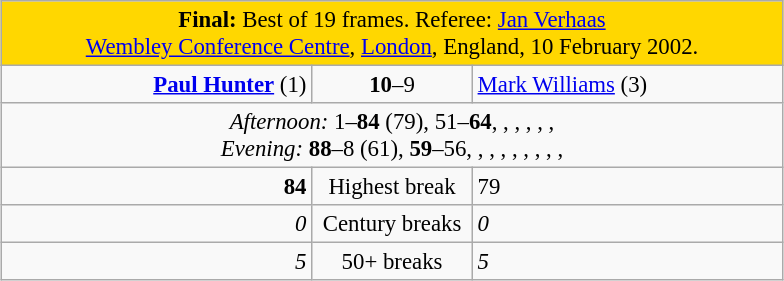<table class="wikitable" style="font-size: 95%; margin: 1em auto 1em auto;">
<tr>
<td colspan="3" align="center" bgcolor="#ffd700"><strong>Final:</strong> Best of 19 frames. Referee: <a href='#'>Jan Verhaas</a><br><a href='#'>Wembley Conference Centre</a>, <a href='#'>London</a>, England, 10 February 2002.</td>
</tr>
<tr>
<td width="200" align="right"><strong><a href='#'>Paul Hunter</a></strong> (1)<br></td>
<td width="100" align="center"><strong>10</strong>–9</td>
<td width="200"><a href='#'>Mark Williams</a> (3)<br></td>
</tr>
<tr>
<td colspan="3" align="center" style="font-size: 100%"><em>Afternoon:</em> 1–<strong>84</strong> (79), 51–<strong>64</strong>, , , , , ,  <br><em>Evening:</em> <strong>88</strong>–8 (61), <strong>59</strong>–56, , , , , , , , , </td>
</tr>
<tr>
<td align="right"><strong>84</strong></td>
<td align="center">Highest break</td>
<td>79</td>
</tr>
<tr>
<td align="right"><em>0</em></td>
<td align="center">Century breaks</td>
<td><em>0</em></td>
</tr>
<tr>
<td align="right"><em>5</em></td>
<td align="center">50+ breaks</td>
<td><em>5</em></td>
</tr>
</table>
